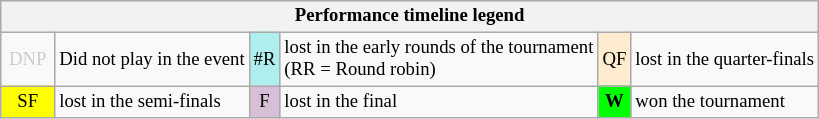<table class="wikitable" style="font-size:78%;">
<tr bgcolor="#efefef">
<th colspan="6">Performance timeline legend</th>
</tr>
<tr>
<td align="center" style="color:#cccccc;" width="30">DNP</td>
<td>Did not play in the event</td>
<td align="center" style="background:#afeeee;">#R</td>
<td>lost in the early rounds of the tournament<br>(RR = Round robin)</td>
<td align="center" style="background:#ffebcd;">QF</td>
<td>lost in the quarter-finals</td>
</tr>
<tr>
<td align="center" style="background:yellow;">SF</td>
<td>lost in the semi-finals</td>
<td align="center" style="background:#D8BFD8;">F</td>
<td>lost in the final</td>
<td align="center" style="background:#00ff00;"><strong>W</strong></td>
<td>won the tournament</td>
</tr>
</table>
